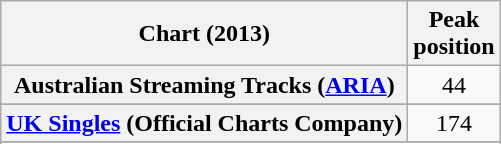<table class="wikitable plainrowheaders sortable">
<tr>
<th scope="col" align="left">Chart (2013)</th>
<th scope="col" align="center">Peak<br>position</th>
</tr>
<tr>
<th scope="row">Australian Streaming Tracks (<a href='#'>ARIA</a>)</th>
<td align="center">44</td>
</tr>
<tr>
</tr>
<tr>
<th scope="row"><a href='#'>UK Singles</a> (Official Charts Company)</th>
<td align="center">174</td>
</tr>
<tr>
</tr>
<tr>
</tr>
<tr>
</tr>
</table>
